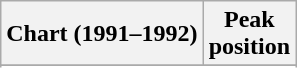<table class="wikitable sortable plainrowheaders" style="text-align:center">
<tr>
<th scope="col">Chart (1991–1992)</th>
<th scope="col">Peak<br>position</th>
</tr>
<tr>
</tr>
<tr>
</tr>
<tr>
</tr>
<tr>
</tr>
<tr>
</tr>
<tr>
</tr>
<tr>
</tr>
</table>
